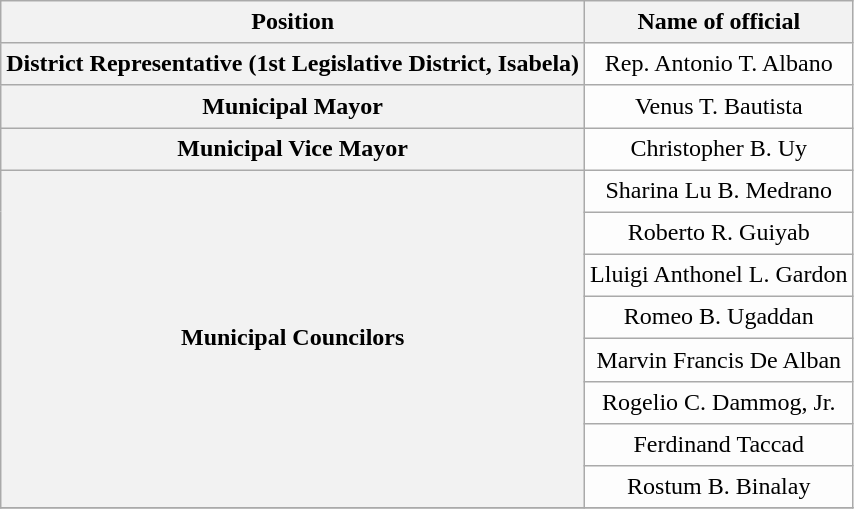<table class="wikitable collapsible" style="font-size:100%;background-color:#FDFDFD;line-height:1.30em;">
<tr>
<th scope="col">Position</th>
<th scope="col">Name of official</th>
</tr>
<tr>
<th scope="row" rowspan=1>District Representative (1st Legislative District, Isabela)</th>
<td style="text-align:center;">Rep. Antonio T. Albano</td>
</tr>
<tr>
<th scope="row">Municipal Mayor</th>
<td style="text-align:center;">Venus T. Bautista</td>
</tr>
<tr>
<th scope="row">Municipal Vice Mayor</th>
<td style="text-align:center;">Christopher B. Uy</td>
</tr>
<tr>
<th scope="row" rowspan=8>Municipal Councilors</th>
<td style="text-align:center;">Sharina Lu B. Medrano</td>
</tr>
<tr>
<td style="text-align:center;">Roberto R. Guiyab</td>
</tr>
<tr>
<td style="text-align:center;">Lluigi Anthonel L. Gardon</td>
</tr>
<tr>
<td style="text-align:center;">Romeo B. Ugaddan</td>
</tr>
<tr>
<td style="text-align:center;">Marvin Francis De Alban</td>
</tr>
<tr>
<td style="text-align:center;">Rogelio C. Dammog, Jr.</td>
</tr>
<tr>
<td style="text-align:center;">Ferdinand Taccad</td>
</tr>
<tr>
<td style="text-align:center;">Rostum B. Binalay</td>
</tr>
<tr>
</tr>
</table>
